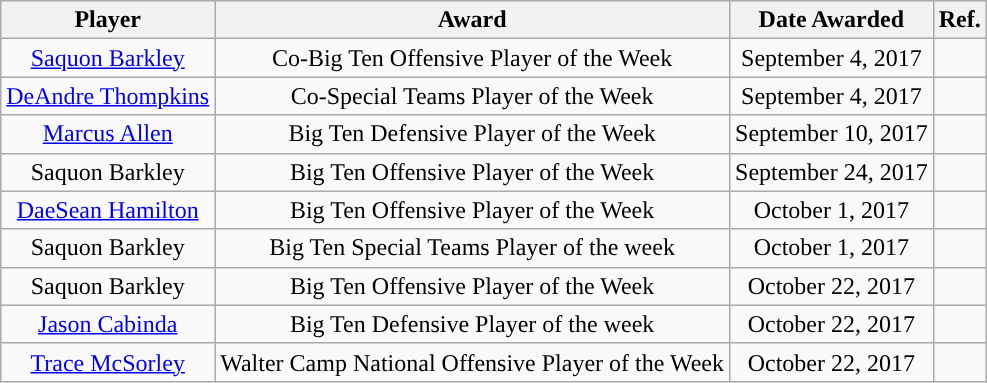<table class="wikitable sortable sortable" style="text-align: center">
<tr align=center>
<th>Player</th>
<th>Award</th>
<th>Date Awarded</th>
<th>Ref.</th>
</tr>
<tr>
<td><a href='#'>Saquon Barkley</a></td>
<td>Co-Big Ten Offensive Player of the Week</td>
<td>September 4, 2017</td>
<td></td>
</tr>
<tr>
<td><a href='#'>DeAndre Thompkins</a></td>
<td>Co-Special Teams Player of the Week</td>
<td>September 4, 2017</td>
<td></td>
</tr>
<tr>
<td><a href='#'>Marcus Allen</a></td>
<td>Big Ten Defensive Player of the Week</td>
<td>September 10, 2017</td>
<td></td>
</tr>
<tr>
<td>Saquon Barkley</td>
<td>Big Ten Offensive Player of the Week</td>
<td>September 24, 2017</td>
<td></td>
</tr>
<tr>
<td><a href='#'>DaeSean Hamilton</a></td>
<td>Big Ten Offensive Player of the Week</td>
<td>October 1, 2017</td>
<td></td>
</tr>
<tr>
<td>Saquon Barkley</td>
<td>Big Ten Special Teams Player of the week</td>
<td>October 1, 2017</td>
<td></td>
</tr>
<tr>
<td>Saquon Barkley</td>
<td>Big Ten Offensive Player of the Week</td>
<td>October 22, 2017</td>
<td></td>
</tr>
<tr>
<td><a href='#'>Jason Cabinda</a></td>
<td>Big Ten Defensive Player of the week</td>
<td>October 22, 2017</td>
<td></td>
</tr>
<tr>
<td><a href='#'>Trace McSorley</a></td>
<td>Walter Camp National Offensive Player of the Week</td>
<td>October 22, 2017</td>
<td></td>
</tr>
</table>
